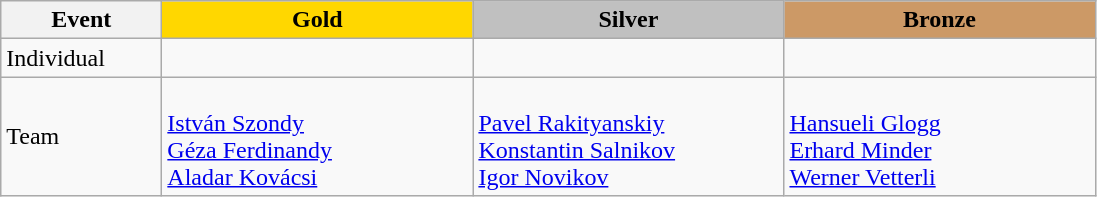<table class="wikitable">
<tr>
<th width="100">Event</th>
<th style="background-color:gold;" width="200"> Gold</th>
<th style="background-color:silver;" width="200">Silver</th>
<th style="background-color:#CC9966;" width="200"> Bronze</th>
</tr>
<tr>
<td>Individual</td>
<td></td>
<td></td>
<td></td>
</tr>
<tr>
<td>Team</td>
<td> <br><a href='#'>István Szondy</a><br> <a href='#'>Géza Ferdinandy</a><br> <a href='#'>Aladar Kovácsi</a></td>
<td> <br> <a href='#'>Pavel Rakityanskiy</a> <br> <a href='#'>Konstantin Salnikov</a><br> <a href='#'>Igor Novikov</a></td>
<td> <br><a href='#'>Hansueli Glogg</a><br> <a href='#'>Erhard Minder</a><br> <a href='#'>Werner Vetterli</a></td>
</tr>
</table>
